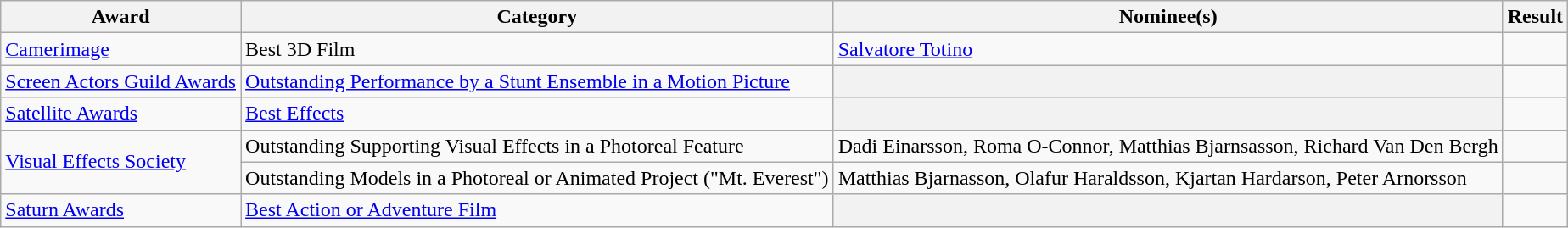<table class="wikitable sortable">
<tr>
<th>Award</th>
<th>Category</th>
<th>Nominee(s)</th>
<th>Result</th>
</tr>
<tr>
<td><a href='#'>Camerimage</a></td>
<td>Best 3D Film</td>
<td><a href='#'>Salvatore Totino</a></td>
<td></td>
</tr>
<tr>
<td><a href='#'>Screen Actors Guild Awards</a></td>
<td><a href='#'>Outstanding Performance by a Stunt Ensemble in a Motion Picture</a></td>
<th></th>
<td></td>
</tr>
<tr>
<td><a href='#'>Satellite Awards</a></td>
<td><a href='#'>Best Effects</a></td>
<th></th>
<td></td>
</tr>
<tr>
<td rowspan="2"><a href='#'>Visual Effects Society</a></td>
<td>Outstanding Supporting Visual Effects in a Photoreal Feature</td>
<td>Dadi Einarsson, Roma O-Connor, Matthias Bjarnsasson, Richard Van Den Bergh</td>
<td></td>
</tr>
<tr>
<td>Outstanding Models in a Photoreal or Animated Project ("Mt. Everest")</td>
<td>Matthias Bjarnasson, Olafur Haraldsson, Kjartan Hardarson, Peter Arnorsson</td>
<td></td>
</tr>
<tr>
<td><a href='#'>Saturn Awards</a></td>
<td><a href='#'>Best Action or Adventure Film</a></td>
<th></th>
<td></td>
</tr>
</table>
